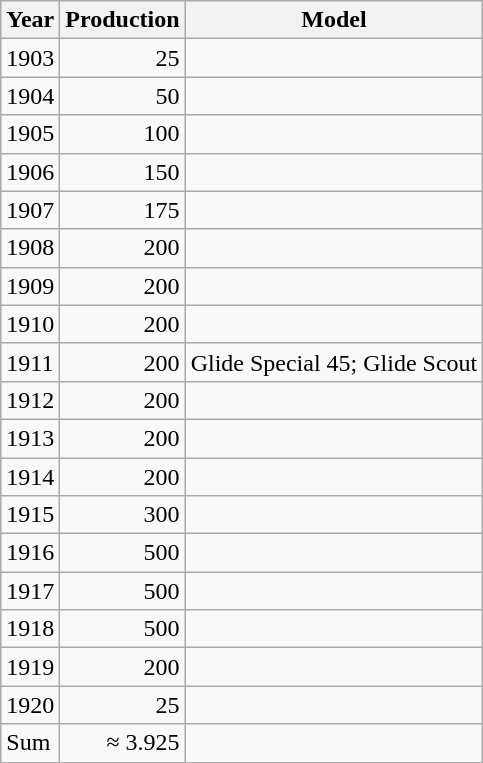<table class="wikitable sortable">
<tr>
<th>Year</th>
<th>Production</th>
<th>Model</th>
</tr>
<tr>
<td>1903</td>
<td align="right">25</td>
<td></td>
</tr>
<tr>
<td>1904</td>
<td align="right">50</td>
<td></td>
</tr>
<tr>
<td>1905</td>
<td align="right">100</td>
<td></td>
</tr>
<tr>
<td>1906</td>
<td align="right">150</td>
<td></td>
</tr>
<tr>
<td>1907</td>
<td align="right">175</td>
<td></td>
</tr>
<tr>
<td>1908</td>
<td align="right">200</td>
<td></td>
</tr>
<tr>
<td>1909</td>
<td align="right">200</td>
<td></td>
</tr>
<tr>
<td>1910</td>
<td align="right">200</td>
<td></td>
</tr>
<tr>
<td>1911</td>
<td align="right">200</td>
<td>Glide Special 45; Glide Scout</td>
</tr>
<tr>
<td>1912</td>
<td align="right">200</td>
<td></td>
</tr>
<tr>
<td>1913</td>
<td align="right">200</td>
<td></td>
</tr>
<tr>
<td>1914</td>
<td align="right">200</td>
<td></td>
</tr>
<tr>
<td>1915</td>
<td align="right">300</td>
<td></td>
</tr>
<tr>
<td>1916</td>
<td align="right">500</td>
<td></td>
</tr>
<tr>
<td>1917</td>
<td align="right">500</td>
<td></td>
</tr>
<tr>
<td>1918</td>
<td align="right">500</td>
<td></td>
</tr>
<tr>
<td>1919</td>
<td align="right">200</td>
<td></td>
</tr>
<tr>
<td>1920</td>
<td align="right">25</td>
<td></td>
</tr>
<tr>
<td>Sum</td>
<td align="right">≈ 3.925 </td>
</tr>
</table>
